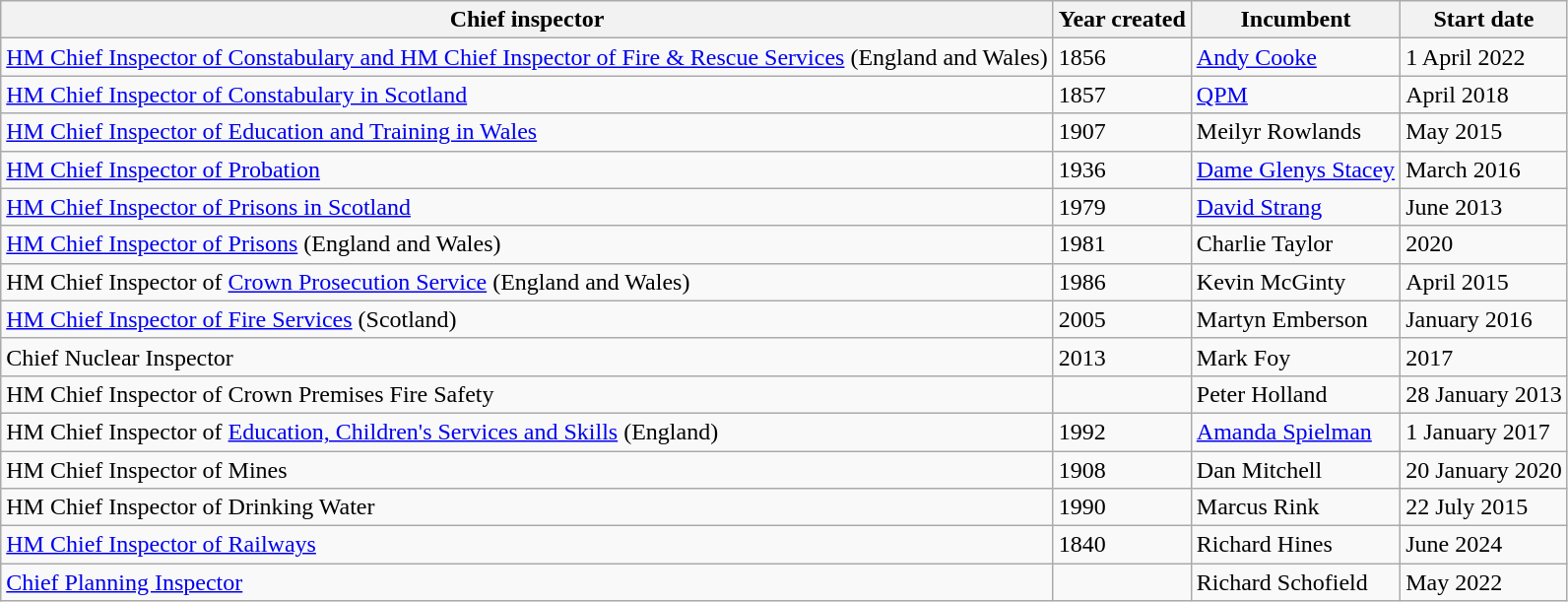<table class="wikitable sortable">
<tr>
<th>Chief inspector</th>
<th>Year created</th>
<th>Incumbent</th>
<th>Start date</th>
</tr>
<tr>
<td><a href='#'>HM Chief Inspector of Constabulary and HM Chief Inspector of Fire & Rescue Services</a> (England and Wales)</td>
<td>1856</td>
<td><a href='#'>Andy Cooke</a></td>
<td>1 April 2022</td>
</tr>
<tr>
<td><a href='#'>HM Chief Inspector of Constabulary in Scotland</a></td>
<td>1857</td>
<td> <a href='#'>QPM</a></td>
<td>April 2018</td>
</tr>
<tr>
<td><a href='#'>HM Chief Inspector of Education and Training in Wales</a></td>
<td>1907</td>
<td>Meilyr Rowlands</td>
<td>May 2015</td>
</tr>
<tr>
<td><a href='#'>HM Chief Inspector of Probation</a></td>
<td>1936</td>
<td><a href='#'>Dame Glenys Stacey</a></td>
<td>March 2016</td>
</tr>
<tr>
<td><a href='#'>HM Chief Inspector of Prisons in Scotland</a></td>
<td>1979</td>
<td><a href='#'>David Strang</a></td>
<td>June 2013</td>
</tr>
<tr>
<td><a href='#'>HM Chief Inspector of Prisons</a> (England and Wales)</td>
<td>1981</td>
<td>Charlie Taylor</td>
<td>2020</td>
</tr>
<tr>
<td>HM Chief Inspector of <a href='#'>Crown Prosecution Service</a> (England and Wales)</td>
<td>1986</td>
<td>Kevin McGinty</td>
<td>April 2015</td>
</tr>
<tr>
<td><a href='#'>HM Chief Inspector of Fire Services</a> (Scotland)</td>
<td>2005</td>
<td>Martyn Emberson</td>
<td>January 2016</td>
</tr>
<tr>
<td>Chief Nuclear Inspector</td>
<td>2013</td>
<td>Mark Foy</td>
<td>2017</td>
</tr>
<tr>
<td>HM Chief Inspector of Crown Premises Fire Safety</td>
<td></td>
<td>Peter Holland</td>
<td>28 January 2013</td>
</tr>
<tr>
<td>HM Chief Inspector of <a href='#'>Education, Children's Services and Skills</a> (England)</td>
<td>1992</td>
<td><a href='#'>Amanda Spielman</a></td>
<td>1 January 2017</td>
</tr>
<tr>
<td>HM Chief Inspector of Mines</td>
<td>1908</td>
<td>Dan Mitchell</td>
<td>20 January 2020</td>
</tr>
<tr>
<td>HM Chief Inspector of Drinking Water</td>
<td>1990</td>
<td>Marcus Rink</td>
<td>22 July 2015</td>
</tr>
<tr>
<td><a href='#'>HM Chief Inspector of Railways</a></td>
<td>1840</td>
<td>Richard Hines</td>
<td>June 2024</td>
</tr>
<tr>
<td><a href='#'>Chief Planning Inspector</a></td>
<td></td>
<td>Richard Schofield</td>
<td>May 2022</td>
</tr>
</table>
